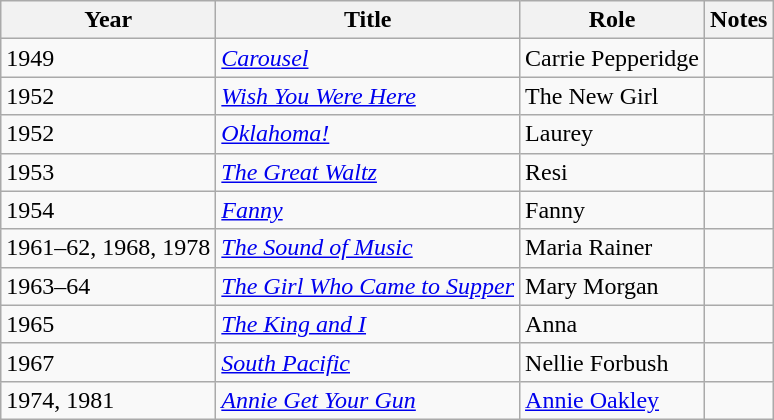<table class="wikitable sortable">
<tr>
<th>Year</th>
<th>Title</th>
<th>Role</th>
<th class="unsortable">Notes</th>
</tr>
<tr>
<td>1949</td>
<td><em><a href='#'>Carousel</a></em></td>
<td>Carrie Pepperidge</td>
<td></td>
</tr>
<tr>
<td>1952</td>
<td><em><a href='#'>Wish You Were Here</a></em></td>
<td>The New Girl</td>
<td></td>
</tr>
<tr>
<td>1952</td>
<td><em><a href='#'>Oklahoma!</a></em></td>
<td>Laurey</td>
<td></td>
</tr>
<tr>
<td>1953</td>
<td><em><a href='#'>The Great Waltz</a></em></td>
<td>Resi</td>
<td></td>
</tr>
<tr>
<td>1954</td>
<td><em><a href='#'>Fanny</a></em></td>
<td>Fanny</td>
<td></td>
</tr>
<tr>
<td>1961–62, 1968, 1978</td>
<td><em><a href='#'>The Sound of Music</a></em></td>
<td>Maria Rainer</td>
<td></td>
</tr>
<tr>
<td>1963–64</td>
<td><em><a href='#'>The Girl Who Came to Supper</a></em></td>
<td>Mary Morgan</td>
<td></td>
</tr>
<tr>
<td>1965</td>
<td><em><a href='#'>The King and I</a></em></td>
<td>Anna</td>
<td></td>
</tr>
<tr>
<td>1967</td>
<td><em><a href='#'>South Pacific</a></em></td>
<td>Nellie Forbush</td>
<td></td>
</tr>
<tr>
<td>1974, 1981</td>
<td><em><a href='#'>Annie Get Your Gun</a></em></td>
<td><a href='#'>Annie Oakley</a></td>
<td></td>
</tr>
</table>
